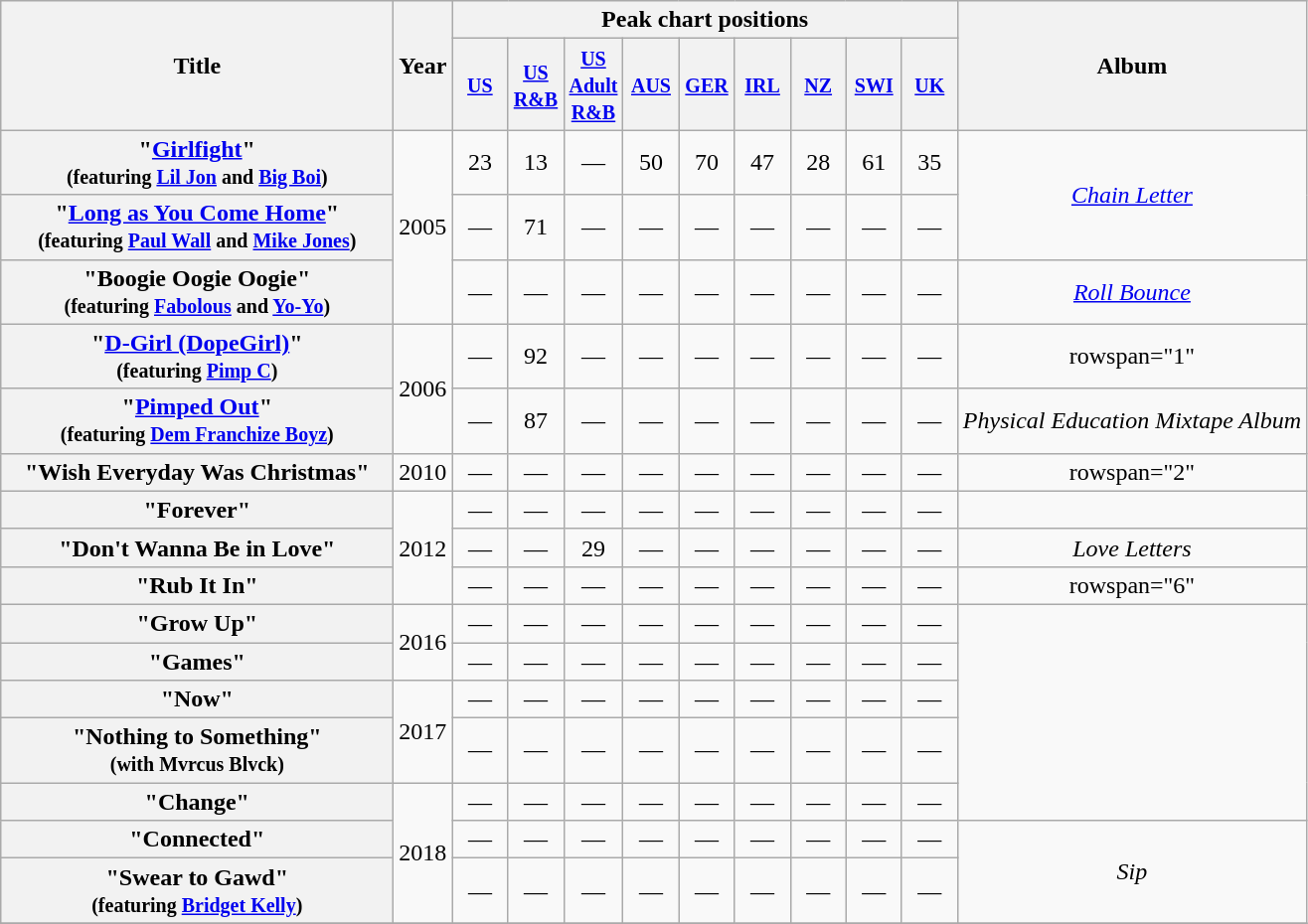<table class="wikitable plainrowheaders" style="text-align:center;" border="1">
<tr>
<th scope="col" rowspan="2" style="width:16em;">Title</th>
<th scope="col" rowspan="2">Year</th>
<th scope="col" colspan="9">Peak chart positions</th>
<th scope="col" rowspan="2">Album</th>
</tr>
<tr>
<th align="center" valign="center" width="30"><small><a href='#'>US</a></small><br></th>
<th align="center" valign="center" width="30"><small><a href='#'>US<br>R&B</a></small><br></th>
<th align="center" valign="center" width="30"><small><a href='#'>US<br>Adult<br> R&B</a></small></th>
<th align="center" valign="center" width="30"><small><a href='#'>AUS</a></small><br></th>
<th align="center" valign="center" width="30"><small><a href='#'>GER</a></small><br></th>
<th align="center" valign="center" width="30"><small><a href='#'>IRL</a></small><br></th>
<th align="center" valign="center" width="30"><small><a href='#'>NZ</a></small><br></th>
<th align="center" valign="center" width="30"><small><a href='#'>SWI</a></small><br></th>
<th align="center" valign="center" width="30"><small><a href='#'>UK</a><br></small></th>
</tr>
<tr>
<th scope="row">"<a href='#'>Girlfight</a>" <br><small>(featuring <a href='#'>Lil Jon</a> and <a href='#'>Big Boi</a>)</small></th>
<td align="center" rowspan="3">2005</td>
<td>23</td>
<td>13</td>
<td>—</td>
<td>50</td>
<td>70</td>
<td>47</td>
<td>28</td>
<td>61</td>
<td>35</td>
<td rowspan="2"><em><a href='#'>Chain Letter</a></em></td>
</tr>
<tr>
<th scope="row">"<a href='#'>Long as You Come Home</a>"<br><small>(featuring <a href='#'>Paul Wall</a> and <a href='#'>Mike Jones</a>)</small></th>
<td>—</td>
<td>71</td>
<td>—</td>
<td>—</td>
<td>—</td>
<td>—</td>
<td>—</td>
<td>—</td>
<td>—</td>
</tr>
<tr>
<th scope="row">"Boogie Oogie Oogie" <br><small>(featuring <a href='#'>Fabolous</a> and <a href='#'>Yo-Yo</a>)</small></th>
<td>—</td>
<td>—</td>
<td>—</td>
<td>—</td>
<td>—</td>
<td>—</td>
<td>—</td>
<td>—</td>
<td>—</td>
<td rowspan="1"><em><a href='#'>Roll Bounce</a></em></td>
</tr>
<tr>
<th scope="row">"<a href='#'>D-Girl (DopeGirl)</a>" <br><small>(featuring <a href='#'>Pimp C</a>)</small></th>
<td align="center" rowspan="2">2006</td>
<td>—</td>
<td>92</td>
<td>—</td>
<td>—</td>
<td>—</td>
<td>—</td>
<td>—</td>
<td>—</td>
<td>—</td>
<td>rowspan="1" </td>
</tr>
<tr>
<th scope="row">"<a href='#'>Pimped Out</a>" <br><small>(featuring <a href='#'>Dem Franchize Boyz</a>)</small></th>
<td>—</td>
<td>87</td>
<td>—</td>
<td>—</td>
<td>—</td>
<td>—</td>
<td>—</td>
<td>—</td>
<td>—</td>
<td><em>Physical Education Mixtape Album</em></td>
</tr>
<tr>
<th scope="row">"Wish Everyday Was Christmas"</th>
<td>2010</td>
<td>—</td>
<td>—</td>
<td>—</td>
<td>—</td>
<td>—</td>
<td>—</td>
<td>—</td>
<td>—</td>
<td>—</td>
<td>rowspan="2" </td>
</tr>
<tr>
<th scope="row">"Forever"</th>
<td align="center" rowspan="3">2012</td>
<td>—</td>
<td>—</td>
<td>—</td>
<td>—</td>
<td>—</td>
<td>—</td>
<td>—</td>
<td>—</td>
<td>—</td>
</tr>
<tr>
<th scope="row">"Don't Wanna Be in Love"<br></th>
<td>—</td>
<td>—</td>
<td>29</td>
<td>—</td>
<td>—</td>
<td>—</td>
<td>—</td>
<td>—</td>
<td>—</td>
<td><em>Love Letters</em></td>
</tr>
<tr>
<th scope="row">"Rub It In"</th>
<td>—</td>
<td>—</td>
<td>—</td>
<td>—</td>
<td>—</td>
<td>—</td>
<td>—</td>
<td>—</td>
<td>—</td>
<td>rowspan="6" </td>
</tr>
<tr>
<th scope="row">"Grow Up"</th>
<td align="center" rowspan="2">2016</td>
<td>—</td>
<td>—</td>
<td>—</td>
<td>—</td>
<td>—</td>
<td>—</td>
<td>—</td>
<td>—</td>
<td>—</td>
</tr>
<tr>
<th scope="row">"Games"</th>
<td>—</td>
<td>—</td>
<td>—</td>
<td>—</td>
<td>—</td>
<td>—</td>
<td>—</td>
<td>—</td>
<td>—</td>
</tr>
<tr>
<th scope="row">"Now"</th>
<td align="center" rowspan="2">2017</td>
<td>—</td>
<td>—</td>
<td>—</td>
<td>—</td>
<td>—</td>
<td>—</td>
<td>—</td>
<td>—</td>
<td>—</td>
</tr>
<tr>
<th scope="row">"Nothing to Something" <br><small>(with Mvrcus Blvck)</small></th>
<td>—</td>
<td>—</td>
<td>—</td>
<td>—</td>
<td>—</td>
<td>—</td>
<td>—</td>
<td>—</td>
<td>—</td>
</tr>
<tr>
<th scope="row">"Change"</th>
<td align="center" rowspan="3">2018</td>
<td>—</td>
<td>—</td>
<td>—</td>
<td>—</td>
<td>—</td>
<td>—</td>
<td>—</td>
<td>—</td>
<td>—</td>
</tr>
<tr>
<th scope="row">"Connected"</th>
<td>—</td>
<td>—</td>
<td>—</td>
<td>—</td>
<td>—</td>
<td>—</td>
<td>—</td>
<td>—</td>
<td>—</td>
<td rowspan="2"><em>Sip</em></td>
</tr>
<tr>
<th scope="row">"Swear to Gawd" <br><small>(featuring <a href='#'>Bridget Kelly</a>)</small></th>
<td>—</td>
<td>—</td>
<td>—</td>
<td>—</td>
<td>—</td>
<td>—</td>
<td>—</td>
<td>—</td>
<td>—</td>
</tr>
<tr>
</tr>
</table>
